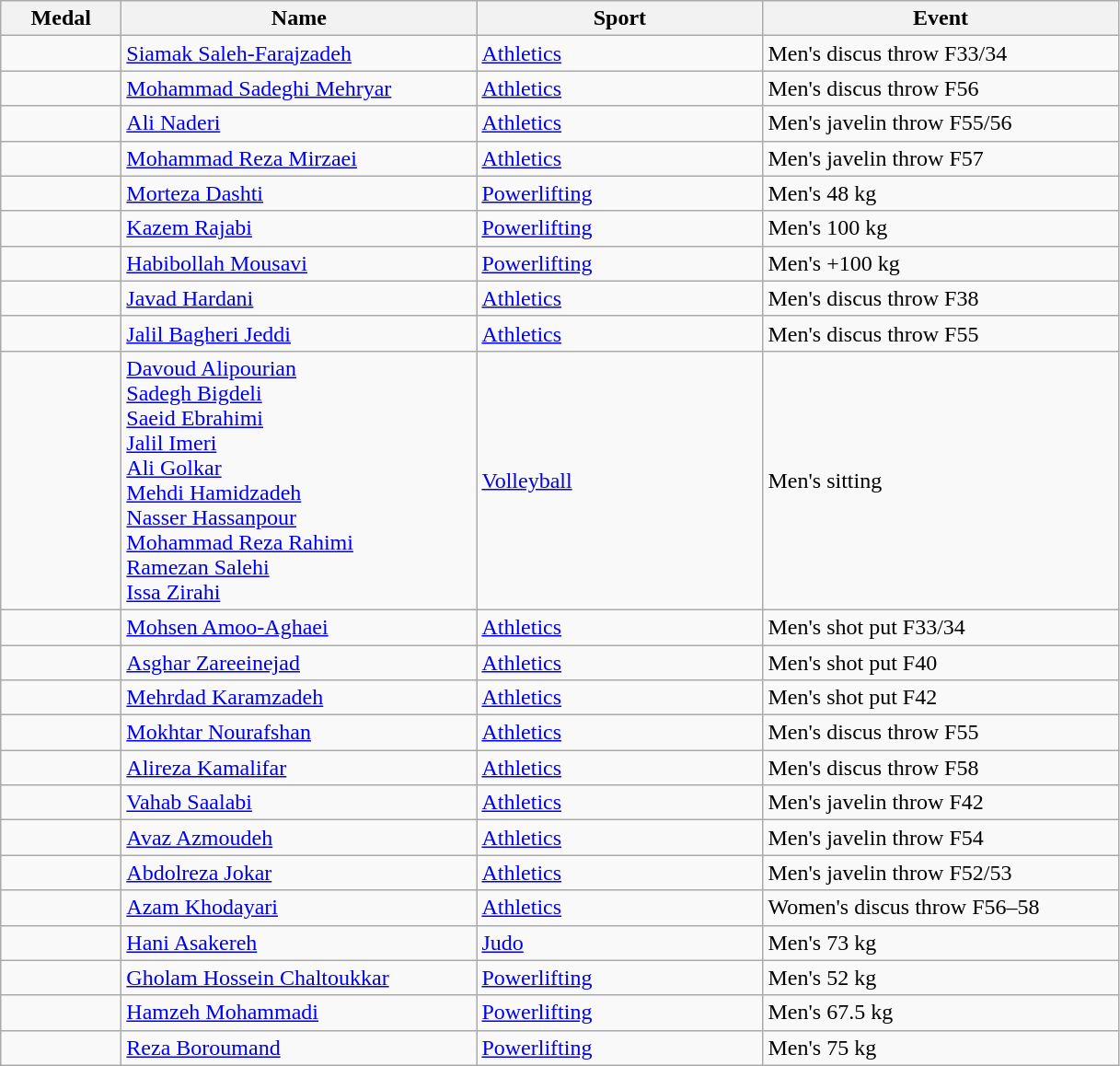<table class="wikitable" style="font-size:100%">
<tr>
<th width="80">Medal</th>
<th width="250">Name</th>
<th width="200">Sport</th>
<th width="250">Event</th>
</tr>
<tr>
<td></td>
<td><a href='#'>Siamak Saleh-Farajzadeh</a></td>
<td><a href='#'>Athletics</a></td>
<td>Men's discus throw F33/34</td>
</tr>
<tr>
<td></td>
<td><a href='#'>Mohammad Sadeghi Mehryar</a></td>
<td><a href='#'>Athletics</a></td>
<td>Men's discus throw F56</td>
</tr>
<tr>
<td></td>
<td><a href='#'>Ali Naderi</a></td>
<td><a href='#'>Athletics</a></td>
<td>Men's javelin throw F55/56</td>
</tr>
<tr>
<td></td>
<td><a href='#'>Mohammad Reza Mirzaei</a></td>
<td><a href='#'>Athletics</a></td>
<td>Men's javelin throw F57</td>
</tr>
<tr>
<td></td>
<td><a href='#'>Morteza Dashti</a></td>
<td><a href='#'>Powerlifting</a></td>
<td>Men's 48 kg</td>
</tr>
<tr>
<td></td>
<td><a href='#'>Kazem Rajabi</a></td>
<td><a href='#'>Powerlifting</a></td>
<td>Men's 100 kg</td>
</tr>
<tr>
<td></td>
<td><a href='#'>Habibollah Mousavi</a></td>
<td><a href='#'>Powerlifting</a></td>
<td>Men's +100 kg</td>
</tr>
<tr>
<td></td>
<td><a href='#'>Javad Hardani</a></td>
<td><a href='#'>Athletics</a></td>
<td>Men's discus throw F38</td>
</tr>
<tr>
<td></td>
<td><a href='#'>Jalil Bagheri Jeddi</a></td>
<td><a href='#'>Athletics</a></td>
<td>Men's discus throw F55</td>
</tr>
<tr>
<td></td>
<td><a href='#'>Davoud Alipourian</a><br><a href='#'>Sadegh Bigdeli</a><br><a href='#'>Saeid Ebrahimi</a><br><a href='#'>Jalil Imeri</a><br><a href='#'>Ali Golkar</a><br><a href='#'>Mehdi Hamidzadeh</a><br><a href='#'>Nasser Hassanpour</a><br><a href='#'>Mohammad Reza Rahimi</a><br><a href='#'>Ramezan Salehi</a><br><a href='#'>Issa Zirahi</a></td>
<td><a href='#'>Volleyball</a></td>
<td>Men's sitting</td>
</tr>
<tr>
<td></td>
<td><a href='#'>Mohsen Amoo-Aghaei</a></td>
<td><a href='#'>Athletics</a></td>
<td>Men's shot put F33/34</td>
</tr>
<tr>
<td></td>
<td><a href='#'>Asghar Zareeinejad</a></td>
<td><a href='#'>Athletics</a></td>
<td>Men's shot put F40</td>
</tr>
<tr>
<td></td>
<td><a href='#'>Mehrdad Karamzadeh</a></td>
<td><a href='#'>Athletics</a></td>
<td>Men's shot put F42</td>
</tr>
<tr>
<td></td>
<td><a href='#'>Mokhtar Nourafshan</a></td>
<td><a href='#'>Athletics</a></td>
<td>Men's discus throw F55</td>
</tr>
<tr>
<td></td>
<td><a href='#'>Alireza Kamalifar</a></td>
<td><a href='#'>Athletics</a></td>
<td>Men's discus throw F58</td>
</tr>
<tr>
<td></td>
<td><a href='#'>Vahab Saalabi</a></td>
<td><a href='#'>Athletics</a></td>
<td>Men's javelin throw F42</td>
</tr>
<tr>
<td></td>
<td><a href='#'>Avaz Azmoudeh</a></td>
<td><a href='#'>Athletics</a></td>
<td>Men's javelin throw F54</td>
</tr>
<tr>
<td></td>
<td><a href='#'>Abdolreza Jokar</a></td>
<td><a href='#'>Athletics</a></td>
<td>Men's javelin throw F52/53</td>
</tr>
<tr>
<td></td>
<td><a href='#'>Azam Khodayari</a></td>
<td><a href='#'>Athletics</a></td>
<td>Women's discus throw F56–58</td>
</tr>
<tr>
<td></td>
<td><a href='#'>Hani Asakereh</a></td>
<td><a href='#'>Judo</a></td>
<td>Men's 73 kg</td>
</tr>
<tr>
<td></td>
<td><a href='#'>Gholam Hossein Chaltoukkar</a></td>
<td><a href='#'>Powerlifting</a></td>
<td>Men's 52 kg</td>
</tr>
<tr>
<td></td>
<td><a href='#'>Hamzeh Mohammadi</a></td>
<td><a href='#'>Powerlifting</a></td>
<td>Men's 67.5 kg</td>
</tr>
<tr>
<td></td>
<td><a href='#'>Reza Boroumand</a></td>
<td><a href='#'>Powerlifting</a></td>
<td>Men's 75 kg</td>
</tr>
</table>
